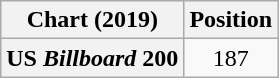<table class="wikitable plainrowheaders" style="text-align:center">
<tr>
<th scope="col">Chart (2019)</th>
<th scope="col">Position</th>
</tr>
<tr>
<th scope="row">US <em>Billboard</em> 200</th>
<td>187</td>
</tr>
</table>
